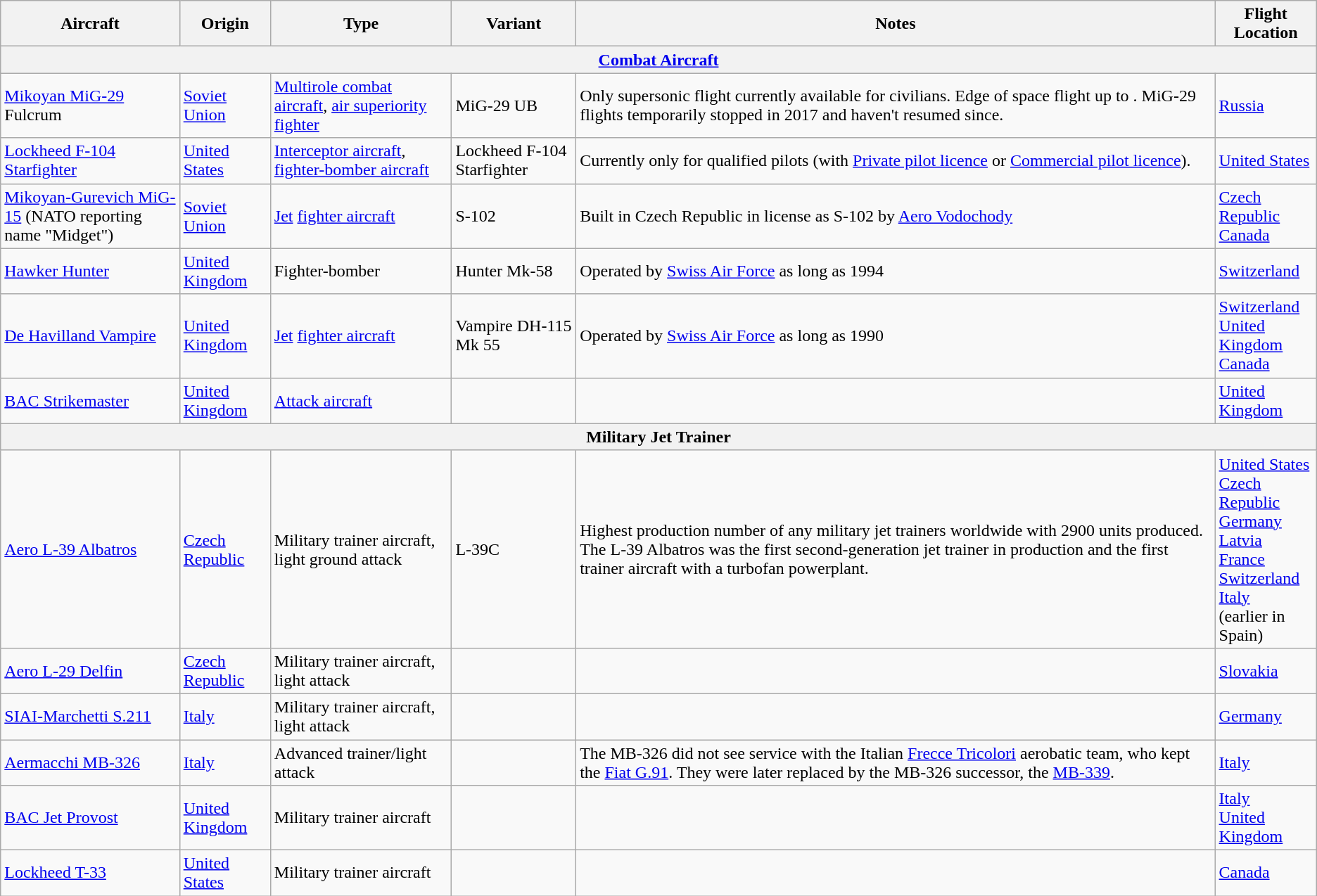<table class="wikitable">
<tr>
<th>Aircraft</th>
<th>Origin</th>
<th>Type</th>
<th>Variant</th>
<th>Notes</th>
<th>Flight Location</th>
</tr>
<tr>
<th colspan="6"><a href='#'>Combat Aircraft</a></th>
</tr>
<tr>
<td><a href='#'>Mikoyan MiG-29</a> Fulcrum</td>
<td><a href='#'>Soviet Union</a></td>
<td><a href='#'>Multirole combat aircraft</a>, <a href='#'>air superiority fighter</a></td>
<td>MiG-29 UB</td>
<td>Only supersonic flight currently available for civilians. Edge of space flight up to . MiG-29 flights temporarily stopped in 2017 and haven't resumed since.</td>
<td><a href='#'>Russia</a></td>
</tr>
<tr>
<td><a href='#'>Lockheed F-104 Starfighter</a></td>
<td><a href='#'>United States</a></td>
<td><a href='#'>Interceptor aircraft</a>, <a href='#'>fighter-bomber aircraft</a></td>
<td>Lockheed F-104 Starfighter</td>
<td>Currently only for qualified pilots (with <a href='#'>Private pilot licence</a> or <a href='#'>Commercial pilot licence</a>).</td>
<td><a href='#'>United States</a></td>
</tr>
<tr>
<td><a href='#'>Mikoyan-Gurevich MiG-15</a> (NATO reporting<br>name "Midget")</td>
<td><a href='#'>Soviet Union</a></td>
<td><a href='#'>Jet</a> <a href='#'>fighter aircraft</a></td>
<td>S-102</td>
<td>Built in Czech Republic in license as S-102 by <a href='#'>Aero Vodochody</a></td>
<td><a href='#'>Czech Republic</a><br><a href='#'>Canada</a></td>
</tr>
<tr>
<td><a href='#'>Hawker Hunter</a></td>
<td><a href='#'>United Kingdom</a></td>
<td>Fighter-bomber</td>
<td>Hunter Mk-58</td>
<td>Operated by <a href='#'>Swiss Air Force</a> as long as 1994</td>
<td><a href='#'>Switzerland</a></td>
</tr>
<tr>
<td><a href='#'>De Havilland Vampire</a></td>
<td><a href='#'>United Kingdom</a></td>
<td><a href='#'>Jet</a> <a href='#'>fighter aircraft</a></td>
<td>Vampire DH-115 Mk 55</td>
<td>Operated by <a href='#'>Swiss Air Force</a> as long as 1990</td>
<td><a href='#'>Switzerland</a><br><a href='#'>United Kingdom</a><br><a href='#'>Canada</a></td>
</tr>
<tr>
<td><a href='#'>BAC Strikemaster</a></td>
<td><a href='#'>United Kingdom</a></td>
<td><a href='#'>Attack aircraft</a></td>
<td></td>
<td></td>
<td><a href='#'>United Kingdom</a></td>
</tr>
<tr>
<th colspan="6">Military Jet Trainer</th>
</tr>
<tr>
<td><a href='#'>Aero L-39 Albatros</a></td>
<td><a href='#'>Czech Republic</a></td>
<td>Military trainer aircraft, light ground attack</td>
<td>L-39C</td>
<td>Highest production number of any military jet trainers worldwide with 2900 units produced. The L-39 Albatros was the first second-generation jet trainer in production and the first trainer aircraft with a turbofan powerplant.</td>
<td><a href='#'>United States</a><br><a href='#'>Czech Republic</a><br><a href='#'>Germany</a><br><a href='#'>Latvia</a><br><a href='#'>France</a><br><a href='#'>Switzerland</a><br><a href='#'>Italy</a><br>(earlier in Spain)</td>
</tr>
<tr>
<td><a href='#'>Aero L-29 Delfin</a></td>
<td><a href='#'>Czech Republic</a></td>
<td>Military trainer aircraft, light attack</td>
<td></td>
<td></td>
<td><a href='#'>Slovakia</a></td>
</tr>
<tr>
<td><a href='#'>SIAI-Marchetti S.211</a></td>
<td><a href='#'>Italy</a></td>
<td>Military trainer aircraft, light attack</td>
<td></td>
<td></td>
<td><a href='#'>Germany</a></td>
</tr>
<tr>
<td><a href='#'>Aermacchi MB-326</a></td>
<td><a href='#'>Italy</a></td>
<td>Advanced trainer/light attack</td>
<td></td>
<td>The MB-326 did not see service with the Italian <a href='#'>Frecce Tricolori</a> aerobatic team, who kept the <a href='#'>Fiat G.91</a>. They were later replaced by the MB-326 successor, the <a href='#'>MB-339</a>.</td>
<td><a href='#'>Italy</a></td>
</tr>
<tr>
<td><a href='#'>BAC Jet Provost</a></td>
<td><a href='#'>United Kingdom</a></td>
<td>Military trainer aircraft</td>
<td></td>
<td></td>
<td><a href='#'>Italy</a><br><a href='#'>United Kingdom</a></td>
</tr>
<tr>
<td><a href='#'>Lockheed T-33</a></td>
<td><a href='#'>United States</a></td>
<td>Military trainer aircraft</td>
<td></td>
<td></td>
<td><a href='#'>Canada</a></td>
</tr>
</table>
